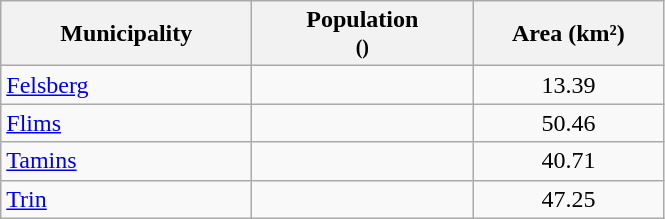<table class="wikitable">
<tr>
<th width="160">Municipality</th>
<th width="140">Population <small><br>()</small></th>
<th width="120">Area (km²)</th>
</tr>
<tr>
<td><a href='#'>Felsberg</a></td>
<td align="center"></td>
<td align="center">13.39</td>
</tr>
<tr>
<td><a href='#'>Flims</a></td>
<td align="center"></td>
<td align="center">50.46</td>
</tr>
<tr>
<td><a href='#'>Tamins</a></td>
<td align="center"></td>
<td align="center">40.71</td>
</tr>
<tr>
<td><a href='#'>Trin</a></td>
<td align="center"></td>
<td align="center">47.25</td>
</tr>
</table>
